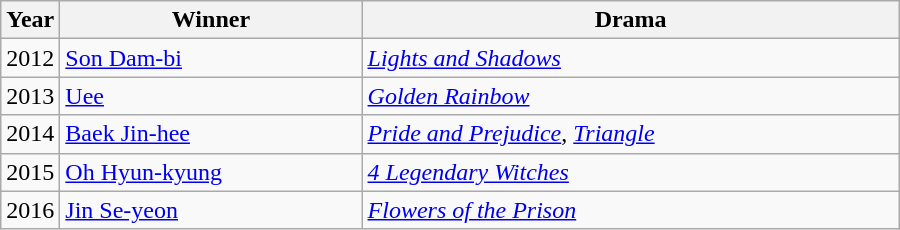<table class="wikitable" style="width:600px">
<tr>
<th width=10>Year</th>
<th>Winner</th>
<th>Drama</th>
</tr>
<tr>
<td>2012</td>
<td><a href='#'>Son Dam-bi</a></td>
<td><em><a href='#'>Lights and Shadows</a></em></td>
</tr>
<tr>
<td>2013</td>
<td><a href='#'>Uee</a></td>
<td><em><a href='#'>Golden Rainbow</a></em></td>
</tr>
<tr>
<td>2014</td>
<td><a href='#'>Baek Jin-hee</a></td>
<td><em><a href='#'>Pride and Prejudice</a></em>, <em><a href='#'>Triangle</a></em></td>
</tr>
<tr>
<td>2015</td>
<td><a href='#'>Oh Hyun-kyung</a></td>
<td><em><a href='#'>4 Legendary Witches</a></em></td>
</tr>
<tr>
<td>2016</td>
<td><a href='#'>Jin Se-yeon</a></td>
<td><em><a href='#'>Flowers of the Prison</a></em></td>
</tr>
</table>
